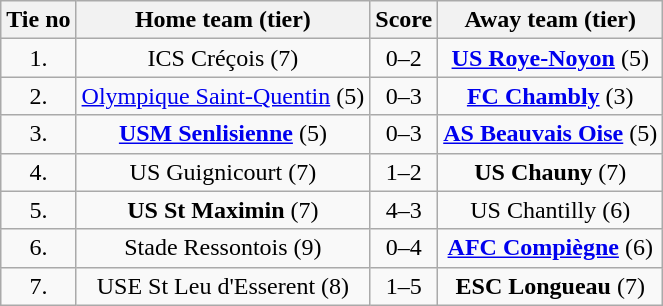<table class="wikitable" style="text-align: center">
<tr>
<th>Tie no</th>
<th>Home team (tier)</th>
<th>Score</th>
<th>Away team (tier)</th>
</tr>
<tr>
<td>1.</td>
<td>ICS Créçois (7)</td>
<td>0–2</td>
<td><strong><a href='#'>US Roye-Noyon</a></strong> (5)</td>
</tr>
<tr>
<td>2.</td>
<td><a href='#'>Olympique Saint-Quentin</a> (5)</td>
<td>0–3</td>
<td><strong><a href='#'>FC Chambly</a></strong> (3)</td>
</tr>
<tr>
<td>3.</td>
<td><strong><a href='#'>USM Senlisienne</a></strong> (5)</td>
<td>0–3</td>
<td><strong><a href='#'>AS Beauvais Oise</a></strong> (5)</td>
</tr>
<tr>
<td>4.</td>
<td>US Guignicourt (7)</td>
<td>1–2</td>
<td><strong>US Chauny</strong> (7)</td>
</tr>
<tr>
<td>5.</td>
<td><strong>US St Maximin</strong> (7)</td>
<td>4–3</td>
<td>US Chantilly (6)</td>
</tr>
<tr>
<td>6.</td>
<td>Stade Ressontois (9)</td>
<td>0–4</td>
<td><strong><a href='#'>AFC Compiègne</a></strong> (6)</td>
</tr>
<tr>
<td>7.</td>
<td>USE St Leu d'Esserent (8)</td>
<td>1–5</td>
<td><strong>ESC Longueau</strong> (7)</td>
</tr>
</table>
